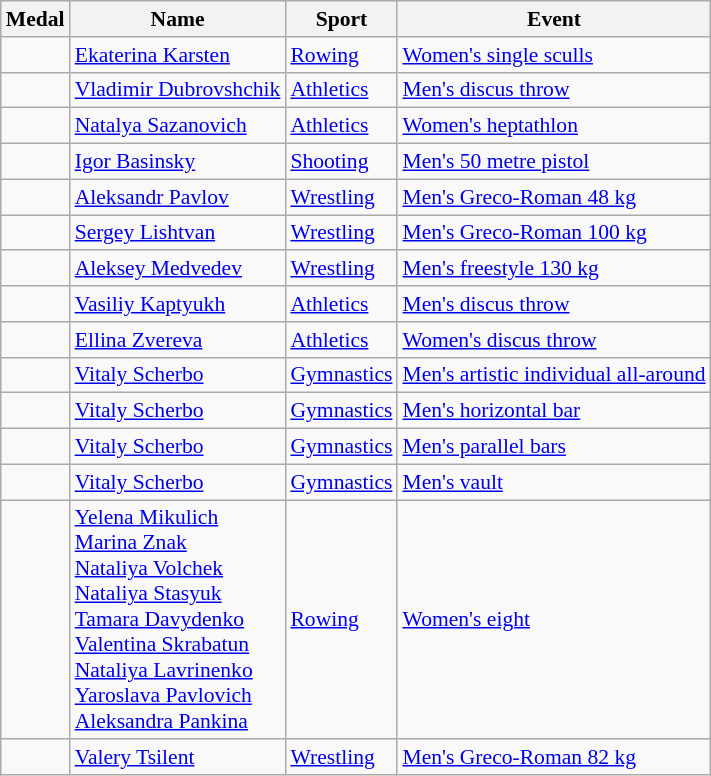<table class="wikitable sortable" style="font-size:90%">
<tr>
<th>Medal</th>
<th>Name</th>
<th>Sport</th>
<th>Event</th>
</tr>
<tr>
<td></td>
<td><a href='#'>Ekaterina Karsten</a></td>
<td><a href='#'>Rowing</a></td>
<td><a href='#'>Women's single sculls</a></td>
</tr>
<tr>
<td></td>
<td><a href='#'>Vladimir Dubrovshchik</a></td>
<td><a href='#'>Athletics</a></td>
<td><a href='#'>Men's discus throw</a></td>
</tr>
<tr>
<td></td>
<td><a href='#'>Natalya Sazanovich</a></td>
<td><a href='#'>Athletics</a></td>
<td><a href='#'>Women's heptathlon</a></td>
</tr>
<tr>
<td></td>
<td><a href='#'>Igor Basinsky</a></td>
<td><a href='#'>Shooting</a></td>
<td><a href='#'>Men's 50 metre pistol</a></td>
</tr>
<tr>
<td></td>
<td><a href='#'>Aleksandr Pavlov</a></td>
<td><a href='#'>Wrestling</a></td>
<td><a href='#'>Men's Greco-Roman 48 kg</a></td>
</tr>
<tr>
<td></td>
<td><a href='#'>Sergey Lishtvan</a></td>
<td><a href='#'>Wrestling</a></td>
<td><a href='#'>Men's Greco-Roman 100 kg</a></td>
</tr>
<tr>
<td></td>
<td><a href='#'>Aleksey Medvedev</a></td>
<td><a href='#'>Wrestling</a></td>
<td><a href='#'>Men's freestyle 130 kg</a></td>
</tr>
<tr>
<td></td>
<td><a href='#'>Vasiliy Kaptyukh</a></td>
<td><a href='#'>Athletics</a></td>
<td><a href='#'>Men's discus throw</a></td>
</tr>
<tr>
<td></td>
<td><a href='#'>Ellina Zvereva</a></td>
<td><a href='#'>Athletics</a></td>
<td><a href='#'>Women's discus throw</a></td>
</tr>
<tr>
<td></td>
<td><a href='#'>Vitaly Scherbo</a></td>
<td><a href='#'>Gymnastics</a></td>
<td><a href='#'>Men's artistic individual all-around</a></td>
</tr>
<tr>
<td></td>
<td><a href='#'>Vitaly Scherbo</a></td>
<td><a href='#'>Gymnastics</a></td>
<td><a href='#'>Men's horizontal bar</a></td>
</tr>
<tr>
<td></td>
<td><a href='#'>Vitaly Scherbo</a></td>
<td><a href='#'>Gymnastics</a></td>
<td><a href='#'>Men's parallel bars</a></td>
</tr>
<tr>
<td></td>
<td><a href='#'>Vitaly Scherbo</a></td>
<td><a href='#'>Gymnastics</a></td>
<td><a href='#'>Men's vault</a></td>
</tr>
<tr>
<td></td>
<td><a href='#'>Yelena Mikulich</a><br><a href='#'>Marina Znak</a><br><a href='#'>Nataliya Volchek</a><br><a href='#'>Nataliya Stasyuk</a><br><a href='#'>Tamara Davydenko</a><br><a href='#'>Valentina Skrabatun</a><br><a href='#'>Nataliya Lavrinenko</a><br><a href='#'>Yaroslava Pavlovich</a><br><a href='#'>Aleksandra Pankina</a></td>
<td><a href='#'>Rowing</a></td>
<td><a href='#'>Women's eight</a></td>
</tr>
<tr>
<td></td>
<td><a href='#'>Valery Tsilent</a></td>
<td><a href='#'>Wrestling</a></td>
<td><a href='#'>Men's Greco-Roman 82 kg</a></td>
</tr>
</table>
